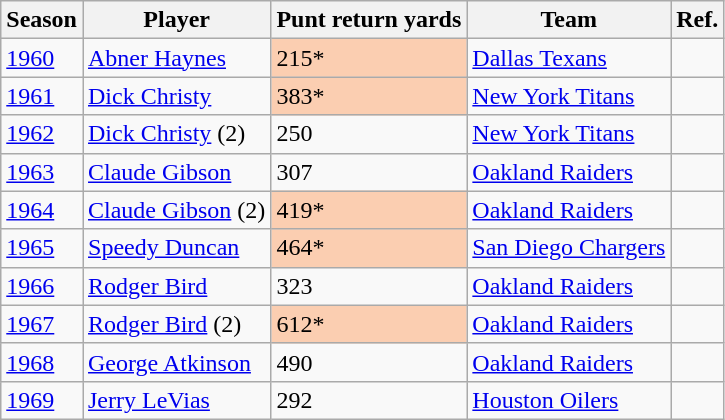<table class="wikitable sortable" style=width="70%">
<tr>
<th>Season</th>
<th>Player</th>
<th>Punt return yards</th>
<th>Team</th>
<th>Ref.</th>
</tr>
<tr>
<td><a href='#'>1960</a></td>
<td><a href='#'>Abner Haynes</a></td>
<td bgcolor="#FBCEB1">215*</td>
<td><a href='#'>Dallas Texans</a></td>
<td></td>
</tr>
<tr>
<td><a href='#'>1961</a></td>
<td><a href='#'>Dick Christy</a></td>
<td bgcolor="#FBCEB1">383*</td>
<td><a href='#'>New York Titans</a></td>
<td></td>
</tr>
<tr>
<td><a href='#'>1962</a></td>
<td><a href='#'>Dick Christy</a> (2)</td>
<td>250</td>
<td><a href='#'>New York Titans</a></td>
<td></td>
</tr>
<tr>
<td><a href='#'>1963</a></td>
<td><a href='#'>Claude Gibson</a></td>
<td>307</td>
<td><a href='#'>Oakland Raiders</a></td>
<td></td>
</tr>
<tr>
<td><a href='#'>1964</a></td>
<td><a href='#'>Claude Gibson</a> (2)</td>
<td bgcolor="#FBCEB1">419*</td>
<td><a href='#'>Oakland Raiders</a></td>
<td></td>
</tr>
<tr>
<td><a href='#'>1965</a></td>
<td><a href='#'>Speedy Duncan</a></td>
<td bgcolor="#FBCEB1">464*</td>
<td><a href='#'>San Diego Chargers</a></td>
<td></td>
</tr>
<tr>
<td><a href='#'>1966</a></td>
<td><a href='#'>Rodger Bird</a></td>
<td>323</td>
<td><a href='#'>Oakland Raiders</a></td>
<td></td>
</tr>
<tr>
<td><a href='#'>1967</a></td>
<td><a href='#'>Rodger Bird</a> (2)</td>
<td bgcolor="#FBCEB1">612*</td>
<td><a href='#'>Oakland Raiders</a></td>
<td></td>
</tr>
<tr>
<td><a href='#'>1968</a></td>
<td><a href='#'>George Atkinson</a></td>
<td>490</td>
<td><a href='#'>Oakland Raiders</a></td>
<td></td>
</tr>
<tr>
<td><a href='#'>1969</a></td>
<td><a href='#'>Jerry LeVias</a></td>
<td>292</td>
<td><a href='#'>Houston Oilers</a></td>
<td></td>
</tr>
</table>
